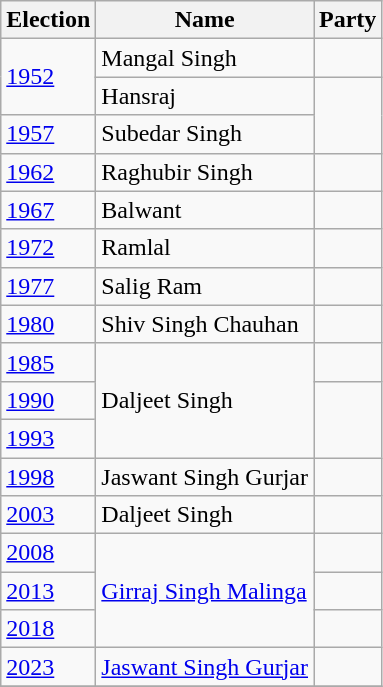<table class="wikitable sortable">
<tr>
<th>Election</th>
<th>Name</th>
<th colspan=2>Party</th>
</tr>
<tr>
<td rowspan="2"><a href='#'>1952</a></td>
<td>Mangal Singh</td>
<td></td>
</tr>
<tr>
<td>Hansraj</td>
</tr>
<tr>
<td><a href='#'>1957</a></td>
<td>Subedar Singh</td>
</tr>
<tr>
<td><a href='#'>1962</a></td>
<td>Raghubir Singh</td>
<td></td>
</tr>
<tr>
<td><a href='#'>1967</a></td>
<td>Balwant</td>
<td></td>
</tr>
<tr>
<td><a href='#'>1972</a></td>
<td>Ramlal</td>
<td></td>
</tr>
<tr>
<td><a href='#'>1977</a></td>
<td>Salig Ram</td>
<td></td>
</tr>
<tr>
<td><a href='#'>1980</a></td>
<td>Shiv Singh Chauhan</td>
<td></td>
</tr>
<tr>
<td><a href='#'>1985</a></td>
<td rowspan="3">Daljeet Singh</td>
<td></td>
</tr>
<tr>
<td><a href='#'>1990</a></td>
</tr>
<tr>
<td><a href='#'>1993</a></td>
</tr>
<tr>
<td><a href='#'>1998</a></td>
<td>Jaswant Singh Gurjar</td>
<td></td>
</tr>
<tr>
<td><a href='#'>2003</a></td>
<td>Daljeet Singh</td>
<td></td>
</tr>
<tr>
<td><a href='#'>2008</a></td>
<td rowspan=3><a href='#'>Girraj Singh Malinga</a></td>
<td></td>
</tr>
<tr>
<td><a href='#'>2013</a></td>
<td></td>
</tr>
<tr>
<td><a href='#'>2018</a></td>
</tr>
<tr>
<td><a href='#'>2023</a></td>
<td><a href='#'>Jaswant Singh Gurjar</a></td>
<td></td>
</tr>
<tr>
</tr>
</table>
